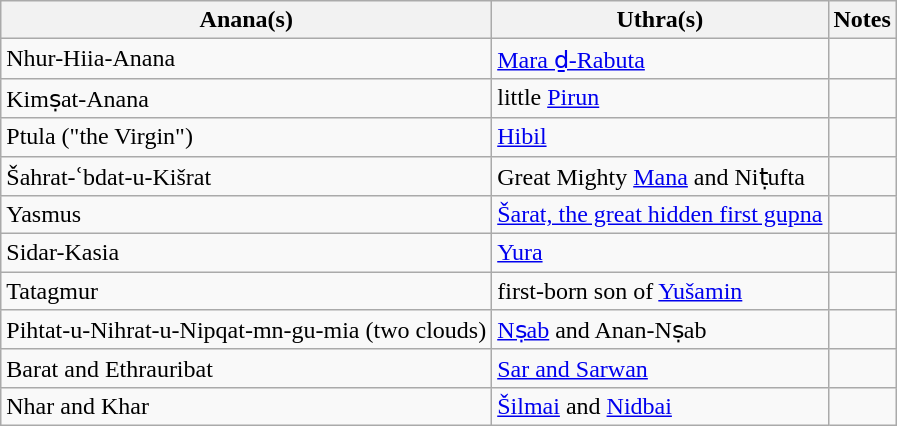<table class="wikitable">
<tr>
<th>Anana(s)</th>
<th>Uthra(s)</th>
<th>Notes</th>
</tr>
<tr>
<td>Nhur-Hiia-Anana</td>
<td><a href='#'>Mara ḏ-Rabuta</a></td>
<td></td>
</tr>
<tr>
<td>Kimṣat-Anana</td>
<td>little <a href='#'>Pirun</a></td>
<td></td>
</tr>
<tr>
<td>Ptula ("the Virgin")</td>
<td><a href='#'>Hibil</a></td>
<td></td>
</tr>
<tr>
<td>Šahrat-ʿbdat-u-Kišrat</td>
<td>Great Mighty <a href='#'>Mana</a> and Niṭufta</td>
<td></td>
</tr>
<tr>
<td>Yasmus</td>
<td><a href='#'>Šarat, the great hidden first gupna</a></td>
<td></td>
</tr>
<tr>
<td>Sidar-Kasia</td>
<td><a href='#'>Yura</a></td>
<td></td>
</tr>
<tr>
<td>Tatagmur</td>
<td>first-born son of <a href='#'>Yušamin</a></td>
<td></td>
</tr>
<tr>
<td>Pihtat-u-Nihrat-u-Nipqat-mn-gu-mia (two clouds)</td>
<td><a href='#'>Nṣab</a> and Anan-Nṣab</td>
<td></td>
</tr>
<tr>
<td>Barat and Ethrauribat</td>
<td><a href='#'>Sar and Sarwan</a></td>
<td></td>
</tr>
<tr>
<td>Nhar and Khar</td>
<td><a href='#'>Šilmai</a> and <a href='#'>Nidbai</a></td>
<td></td>
</tr>
</table>
